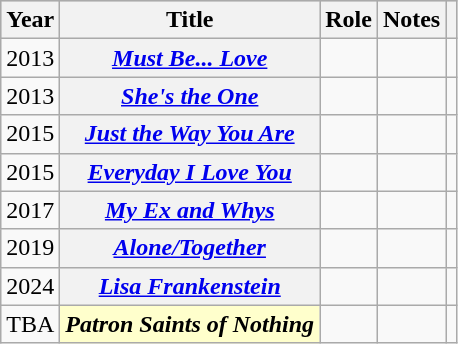<table class="wikitable sortable plainrowheaders">
<tr style="background:#ccc; text-align:center;">
<th scope="col">Year</th>
<th scope="col">Title</th>
<th scope="col">Role</th>
<th scope="col" class="unsortable">Notes</th>
<th scope="col" class="unsortable"></th>
</tr>
<tr>
<td>2013</td>
<th scope="row"><em><a href='#'>Must Be... Love</a></em></th>
<td></td>
<td></td>
<td align=center></td>
</tr>
<tr>
<td>2013</td>
<th scope="row"><em><a href='#'>She's the One</a></em></th>
<td></td>
<td></td>
<td align=center></td>
</tr>
<tr>
<td>2015</td>
<th scope="row"><em><a href='#'>Just the Way You Are</a></em></th>
<td></td>
<td></td>
<td align=center></td>
</tr>
<tr>
<td>2015</td>
<th scope="row"><em><a href='#'>Everyday I Love You</a></em></th>
<td></td>
<td></td>
<td align=center></td>
</tr>
<tr>
<td>2017</td>
<th scope="row"><em><a href='#'>My Ex and Whys</a></em></th>
<td></td>
<td></td>
<td align=center></td>
</tr>
<tr>
<td>2019</td>
<th scope="row"><em><a href='#'>Alone/Together</a></em></th>
<td></td>
<td></td>
<td align=center></td>
</tr>
<tr>
<td>2024</td>
<th scope="row"><em><a href='#'>Lisa Frankenstein</a></em></th>
<td></td>
<td></td>
<td align=center></td>
</tr>
<tr>
<td>TBA</td>
<th scope="row" style="background:#FFFFCC;"><em>Patron Saints of Nothing</em> </th>
<td></td>
<td></td>
<td align=center></td>
</tr>
</table>
